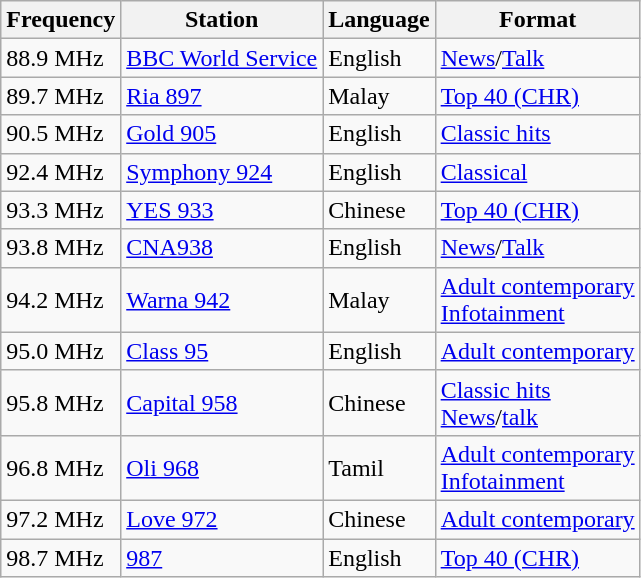<table class="wikitable sortable mw-collapsible">
<tr>
<th>Frequency</th>
<th>Station</th>
<th>Language</th>
<th>Format</th>
</tr>
<tr>
<td>88.9 MHz</td>
<td><a href='#'>BBC World Service</a></td>
<td>English</td>
<td><a href='#'>News</a>/<a href='#'>Talk</a></td>
</tr>
<tr>
<td>89.7 MHz</td>
<td><a href='#'>Ria 897</a></td>
<td>Malay</td>
<td><a href='#'>Top 40 (CHR)</a></td>
</tr>
<tr>
<td>90.5 MHz</td>
<td><a href='#'>Gold 905</a></td>
<td>English</td>
<td><a href='#'>Classic hits</a></td>
</tr>
<tr>
<td>92.4 MHz</td>
<td><a href='#'>Symphony 924</a></td>
<td>English</td>
<td><a href='#'>Classical</a></td>
</tr>
<tr>
<td>93.3 MHz</td>
<td><a href='#'>YES 933</a></td>
<td>Chinese</td>
<td><a href='#'>Top 40 (CHR)</a></td>
</tr>
<tr>
<td>93.8 MHz</td>
<td><a href='#'>CNA938</a></td>
<td>English</td>
<td><a href='#'>News</a>/<a href='#'>Talk</a></td>
</tr>
<tr>
<td>94.2 MHz</td>
<td><a href='#'>Warna 942</a></td>
<td>Malay</td>
<td><a href='#'>Adult contemporary</a> <br> <a href='#'>Infotainment</a></td>
</tr>
<tr>
<td>95.0 MHz</td>
<td><a href='#'>Class 95</a></td>
<td>English</td>
<td><a href='#'>Adult contemporary</a></td>
</tr>
<tr>
<td>95.8 MHz</td>
<td><a href='#'>Capital 958</a></td>
<td>Chinese</td>
<td><a href='#'>Classic hits</a> <br> <a href='#'>News</a>/<a href='#'>talk</a></td>
</tr>
<tr>
<td>96.8 MHz</td>
<td><a href='#'>Oli 968</a></td>
<td>Tamil</td>
<td><a href='#'>Adult contemporary</a> <br> <a href='#'>Infotainment</a></td>
</tr>
<tr>
<td>97.2 MHz</td>
<td><a href='#'>Love 972</a></td>
<td>Chinese</td>
<td><a href='#'>Adult contemporary</a></td>
</tr>
<tr>
<td>98.7 MHz</td>
<td><a href='#'>987</a></td>
<td>English</td>
<td><a href='#'>Top 40 (CHR)</a></td>
</tr>
</table>
